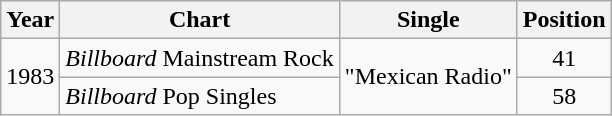<table class="wikitable">
<tr>
<th>Year</th>
<th>Chart</th>
<th>Single</th>
<th>Position</th>
</tr>
<tr>
<td rowspan="2">1983</td>
<td><em>Billboard</em> Mainstream Rock</td>
<td rowspan="2">"Mexican Radio"</td>
<td align="center">41</td>
</tr>
<tr>
<td><em>Billboard</em> Pop Singles</td>
<td align="center">58</td>
</tr>
</table>
